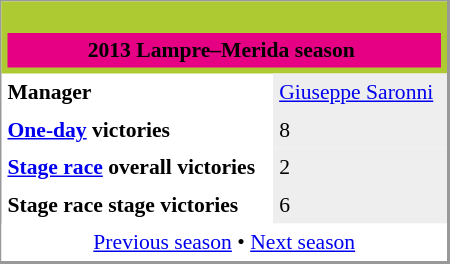<table align="right" cellpadding="4" cellspacing="0" style="margin-left:1em; width:300px; font-size:90%; border:1px solid #999; border-right-width:2px; border-bottom-width:2px; background-color:white;">
<tr>
<th colspan="2" style="background-color:#ADCA32;"><br><table style="background:#E60084;text-align:center;width:100%;">
<tr>
<td style="background:#E60084;" align="center" width="100%"><span> 2013 Lampre–Merida season</span></td>
<td padding=15px></td>
</tr>
</table>
</th>
</tr>
<tr>
<td><strong>Manager</strong></td>
<td bgcolor=#EEEEEE><a href='#'>Giuseppe Saronni</a></td>
</tr>
<tr>
<td><strong><a href='#'>One-day</a> victories</strong></td>
<td bgcolor=#EEEEEE>8</td>
</tr>
<tr>
<td><strong><a href='#'>Stage race</a> overall victories</strong></td>
<td bgcolor=#EEEEEE>2</td>
</tr>
<tr>
<td><strong>Stage race stage victories</strong></td>
<td bgcolor=#EEEEEE>6</td>
</tr>
<tr>
<td colspan="2" bgcolor="white" align="center"><a href='#'>Previous season</a> • <a href='#'>Next season</a></td>
</tr>
</table>
